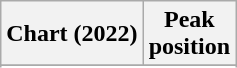<table class="wikitable sortable plainrowheaders" style="text-align:center">
<tr>
<th scope="col">Chart (2022)</th>
<th scope="col">Peak<br>position</th>
</tr>
<tr>
</tr>
<tr>
</tr>
<tr>
</tr>
</table>
